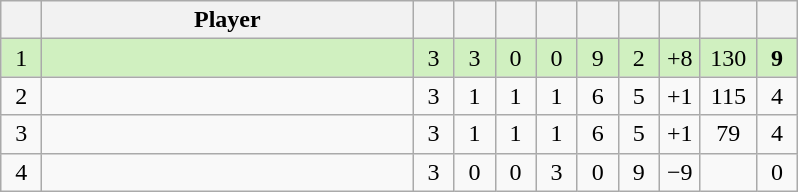<table class="wikitable" style="text-align:center; margin: 1em auto 1em auto, align:left">
<tr>
<th width=20></th>
<th width=240>Player</th>
<th width=20></th>
<th width=20></th>
<th width=20></th>
<th width=20></th>
<th width=20></th>
<th width=20></th>
<th width=20></th>
<th width=30></th>
<th width=20></th>
</tr>
<tr style="background:#D0F0C0;">
<td>1</td>
<td align=left></td>
<td>3</td>
<td>3</td>
<td>0</td>
<td>0</td>
<td>9</td>
<td>2</td>
<td>+8</td>
<td>130</td>
<td><strong>9</strong></td>
</tr>
<tr style=>
<td>2</td>
<td align=left></td>
<td>3</td>
<td>1</td>
<td>1</td>
<td>1</td>
<td>6</td>
<td>5</td>
<td>+1</td>
<td>115</td>
<td>4</td>
</tr>
<tr style=>
<td>3</td>
<td align=left></td>
<td>3</td>
<td>1</td>
<td>1</td>
<td>1</td>
<td>6</td>
<td>5</td>
<td>+1</td>
<td>79</td>
<td>4</td>
</tr>
<tr style=>
<td>4</td>
<td align=left></td>
<td>3</td>
<td>0</td>
<td>0</td>
<td>3</td>
<td>0</td>
<td>9</td>
<td>−9</td>
<td></td>
<td>0</td>
</tr>
</table>
